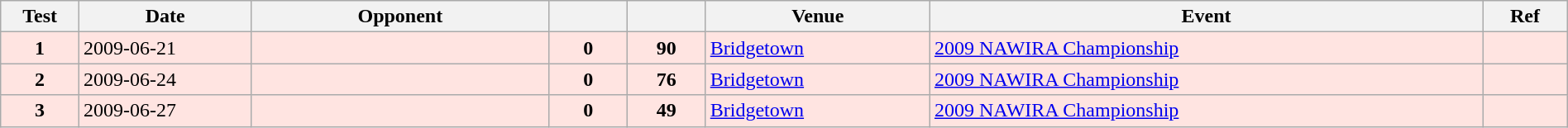<table class="wikitable sortable" style="width:100%">
<tr>
<th style="width:5%">Test</th>
<th style="width:11%">Date</th>
<th style="width:19%">Opponent</th>
<th style="width:5%"></th>
<th style="width:5%"></th>
<th>Venue</th>
<th>Event</th>
<th>Ref</th>
</tr>
<tr bgcolor="FFE4E1">
<td align="center"><strong>1</strong></td>
<td>2009-06-21</td>
<td></td>
<td align="center"><strong>0</strong></td>
<td align="center"><strong>90</strong></td>
<td><a href='#'>Bridgetown</a></td>
<td><a href='#'>2009 NAWIRA Championship</a></td>
<td></td>
</tr>
<tr bgcolor="FFE4E1">
<td align="center"><strong>2</strong></td>
<td>2009-06-24</td>
<td></td>
<td align="center"><strong>0</strong></td>
<td align="center"><strong>76</strong></td>
<td><a href='#'>Bridgetown</a></td>
<td><a href='#'>2009 NAWIRA Championship</a></td>
<td></td>
</tr>
<tr bgcolor="FFE4E1">
<td align="center"><strong>3</strong></td>
<td>2009-06-27</td>
<td></td>
<td align="center"><strong>0</strong></td>
<td align="center"><strong>49</strong></td>
<td><a href='#'>Bridgetown</a></td>
<td><a href='#'>2009 NAWIRA Championship</a></td>
<td></td>
</tr>
</table>
